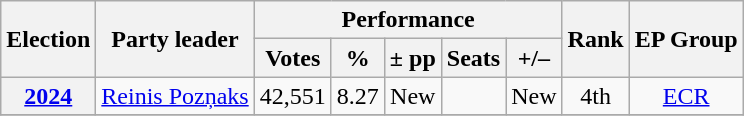<table class=wikitable style=text-align:center>
<tr>
<th rowspan="2"><strong>Election</strong></th>
<th rowspan="2">Party leader</th>
<th colspan="5" scope="col">Performance</th>
<th rowspan="2">Rank</th>
<th rowspan="2">EP Group</th>
</tr>
<tr>
<th><strong>Votes</strong></th>
<th><strong>%</strong></th>
<th><strong>± pp</strong></th>
<th><strong>Seats</strong></th>
<th><strong>+/–</strong></th>
</tr>
<tr>
<th><a href='#'>2024</a></th>
<td rowspan=1><a href='#'>Reinis Pozņaks</a></td>
<td>42,551</td>
<td>8.27</td>
<td>New</td>
<td></td>
<td>New</td>
<td>4th</td>
<td><a href='#'>ECR</a></td>
</tr>
<tr>
</tr>
</table>
